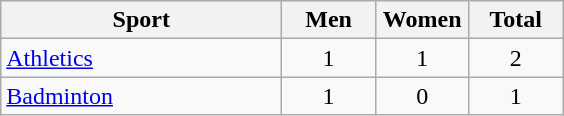<table class="wikitable sortable" style="text-align:center;">
<tr>
<th width="180">Sport</th>
<th width="55">Men</th>
<th width="55">Women</th>
<th width="55">Total</th>
</tr>
<tr>
<td align="left"><a href='#'>Athletics</a></td>
<td>1</td>
<td>1</td>
<td>2</td>
</tr>
<tr>
<td align="left"><a href='#'>Badminton</a></td>
<td>1</td>
<td>0</td>
<td>1</td>
</tr>
</table>
